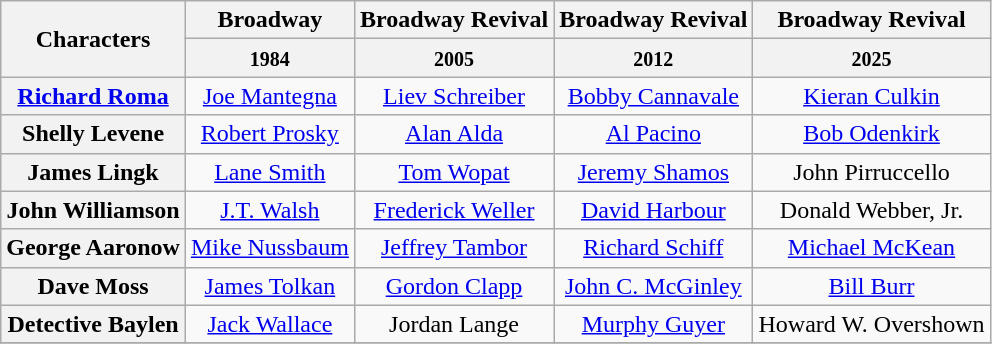<table class="wikitable" style="width:1000;">
<tr>
<th rowspan="2">Characters</th>
<th>Broadway</th>
<th>Broadway Revival</th>
<th>Broadway Revival</th>
<th>Broadway Revival</th>
</tr>
<tr>
<th><small>1984</small></th>
<th><small>2005</small></th>
<th><small>2012</small></th>
<th><small>2025</small></th>
</tr>
<tr>
<th><a href='#'>Richard Roma</a></th>
<td colspan="1" align="center"><a href='#'>Joe Mantegna</a></td>
<td colspan="1" align="center"><a href='#'>Liev Schreiber</a></td>
<td colspan="1" align="center"><a href='#'>Bobby Cannavale</a></td>
<td colapan="1" align="center"><a href='#'>Kieran Culkin</a></td>
</tr>
<tr>
<th>Shelly Levene</th>
<td colspan="1" align="center"><a href='#'>Robert Prosky</a></td>
<td colspan="1" align="center"><a href='#'>Alan Alda</a></td>
<td colspan="1" align="center"><a href='#'>Al Pacino</a></td>
<td colapan="1" align="center"><a href='#'>Bob Odenkirk</a></td>
</tr>
<tr>
<th>James Lingk</th>
<td colspan="1" align="center"><a href='#'>Lane Smith</a></td>
<td colspan="1" align="center"><a href='#'>Tom Wopat</a></td>
<td colspan="1" align="center"><a href='#'>Jeremy Shamos</a></td>
<td colapan="1" align="center">John Pirruccello</td>
</tr>
<tr>
<th>John Williamson</th>
<td colspan="1" align="center"><a href='#'>J.T. Walsh</a></td>
<td colspan="1" align="center"><a href='#'>Frederick Weller</a></td>
<td colspan="1" align="center"><a href='#'>David Harbour</a></td>
<td colapan="1" align="center">Donald Webber, Jr.</td>
</tr>
<tr>
<th>George Aaronow</th>
<td colspan="1" align="center"><a href='#'>Mike Nussbaum</a></td>
<td colspan="1" align="center"><a href='#'>Jeffrey Tambor</a></td>
<td colspan="1" align="center"><a href='#'>Richard Schiff</a></td>
<td colapan="1" align="center"><a href='#'>Michael McKean</a></td>
</tr>
<tr>
<th>Dave Moss</th>
<td colspan="1" align="center"><a href='#'>James Tolkan</a></td>
<td colspan="1" align="center"><a href='#'>Gordon Clapp</a></td>
<td colspan="1" align="center"><a href='#'>John C. McGinley</a></td>
<td colapan="1" align="center"><a href='#'>Bill Burr</a></td>
</tr>
<tr>
<th>Detective Baylen</th>
<td colspan="1" align="center"><a href='#'>Jack Wallace</a></td>
<td colspan="1" align="center">Jordan Lange</td>
<td colspan="1" align="center"><a href='#'>Murphy Guyer</a></td>
<td colapan="1" align="center">Howard W. Overshown</td>
</tr>
<tr>
</tr>
</table>
